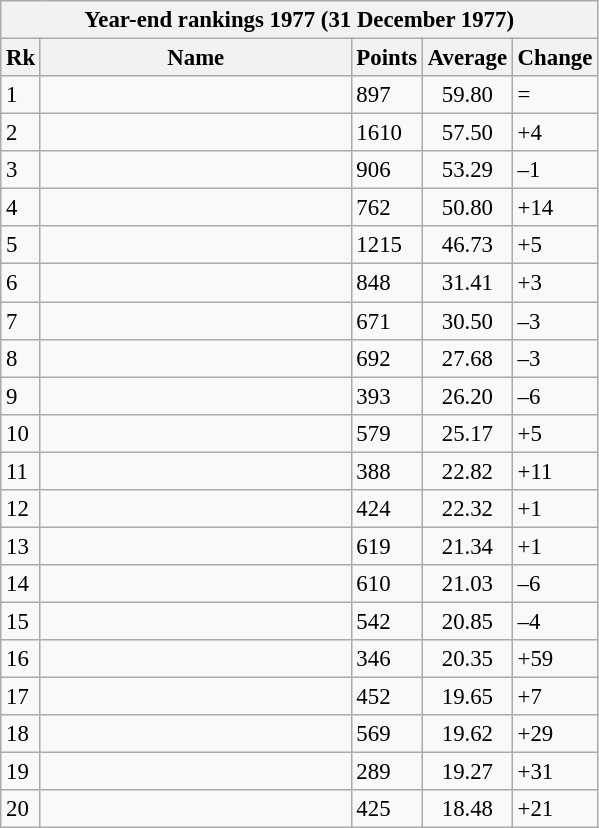<table class="wikitable" style="font-size:95%">
<tr>
<th colspan="7">Year-end rankings 1977 (31 December 1977)</th>
</tr>
<tr valign="top">
<th>Rk</th>
<th width="200">Name</th>
<th>Points</th>
<th>Average</th>
<th>Change</th>
</tr>
<tr valign=top>
<td>1</td>
<td></td>
<td>897</td>
<td align=center>59.80</td>
<td> =</td>
</tr>
<tr valign=top>
<td>2</td>
<td></td>
<td>1610</td>
<td align=center>57.50</td>
<td> +4</td>
</tr>
<tr valign=top>
<td>3</td>
<td></td>
<td>906</td>
<td align=center>53.29</td>
<td> –1</td>
</tr>
<tr valign=top>
<td>4</td>
<td></td>
<td>762</td>
<td align=center>50.80</td>
<td> +14</td>
</tr>
<tr valign=top>
<td>5</td>
<td></td>
<td>1215</td>
<td align=center>46.73</td>
<td> +5</td>
</tr>
<tr valign=top>
<td>6</td>
<td></td>
<td>848</td>
<td align=center>31.41</td>
<td> +3</td>
</tr>
<tr valign=top>
<td>7</td>
<td></td>
<td>671</td>
<td align=center>30.50</td>
<td> –3</td>
</tr>
<tr valign=top>
<td>8</td>
<td></td>
<td>692</td>
<td align=center>27.68</td>
<td> –3</td>
</tr>
<tr valign=top>
<td>9</td>
<td></td>
<td>393</td>
<td align=center>26.20</td>
<td> –6</td>
</tr>
<tr valign=top>
<td>10</td>
<td></td>
<td>579</td>
<td align=center>25.17</td>
<td> +5</td>
</tr>
<tr valign=top>
<td>11</td>
<td></td>
<td>388</td>
<td align=center>22.82</td>
<td> +11</td>
</tr>
<tr valign=top>
<td>12</td>
<td></td>
<td>424</td>
<td align=center>22.32</td>
<td> +1</td>
</tr>
<tr valign=top>
<td>13</td>
<td></td>
<td>619</td>
<td align=center>21.34</td>
<td> +1</td>
</tr>
<tr valign=top>
<td>14</td>
<td></td>
<td>610</td>
<td align=center>21.03</td>
<td> –6</td>
</tr>
<tr valign=top>
<td>15</td>
<td></td>
<td>542</td>
<td align=center>20.85</td>
<td> –4</td>
</tr>
<tr valign=top>
<td>16</td>
<td></td>
<td>346</td>
<td align=center>20.35</td>
<td> +59</td>
</tr>
<tr valign=top>
<td>17</td>
<td></td>
<td>452</td>
<td align=center>19.65</td>
<td> +7</td>
</tr>
<tr valign=top>
<td>18</td>
<td></td>
<td>569</td>
<td align=center>19.62</td>
<td> +29</td>
</tr>
<tr valign=top>
<td>19</td>
<td></td>
<td>289</td>
<td align=center>19.27</td>
<td> +31</td>
</tr>
<tr valign=top>
<td>20</td>
<td></td>
<td>425</td>
<td align=center>18.48</td>
<td> +21</td>
</tr>
</table>
